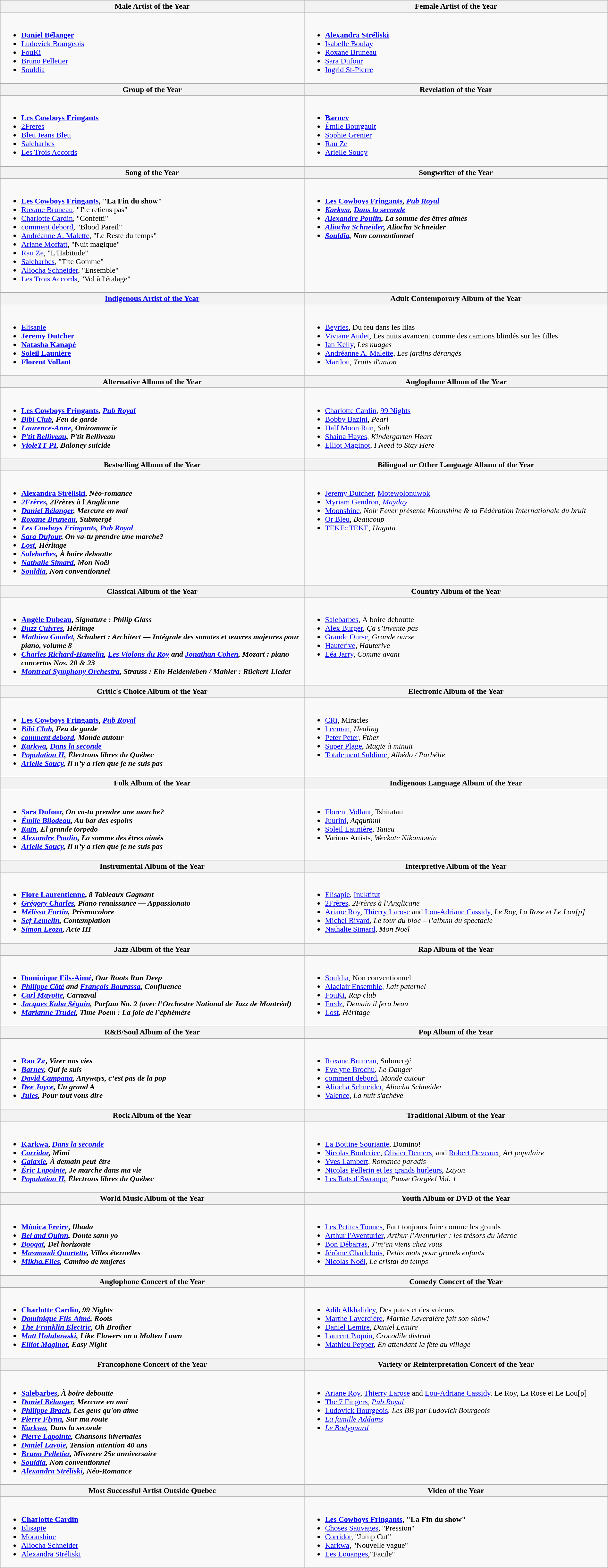<table class=wikitable style="width:100%">
<tr>
<th style="width:50%">Male Artist of the Year</th>
<th style="width:50%">Female Artist of the Year</th>
</tr>
<tr>
<td valign="top"><br><ul><li> <strong><a href='#'>Daniel Bélanger</a></strong></li><li><a href='#'>Ludovick Bourgeois</a></li><li><a href='#'>FouKi</a></li><li><a href='#'>Bruno Pelletier</a></li><li><a href='#'>Souldia</a></li></ul></td>
<td valign="top"><br><ul><li> <strong><a href='#'>Alexandra Stréliski</a></strong></li><li><a href='#'>Isabelle Boulay</a></li><li><a href='#'>Roxane Bruneau</a></li><li><a href='#'>Sara Dufour</a></li><li><a href='#'>Ingrid St-Pierre</a></li></ul></td>
</tr>
<tr>
<th style="width:50%">Group of the Year</th>
<th style="width:50%">Revelation of the Year</th>
</tr>
<tr>
<td valign="top"><br><ul><li> <strong><a href='#'>Les Cowboys Fringants</a></strong></li><li><a href='#'>2Frères</a></li><li><a href='#'>Bleu Jeans Bleu</a></li><li><a href='#'>Salebarbes</a></li><li><a href='#'>Les Trois Accords</a></li></ul></td>
<td valign="top"><br><ul><li> <strong><a href='#'>Barnev</a></strong></li><li><a href='#'>Émile Bourgault</a></li><li><a href='#'>Sophie Grenier</a></li><li><a href='#'>Rau Ze</a></li><li><a href='#'>Arielle Soucy</a></li></ul></td>
</tr>
<tr>
<th style="width:50%">Song of the Year</th>
<th style="width:50%">Songwriter of the Year</th>
</tr>
<tr>
<td valign="top"><br><ul><li> <strong><a href='#'>Les Cowboys Fringants</a>, "La Fin du show"</strong></li><li><a href='#'>Roxane Bruneau</a>, "J'te retiens pas"</li><li><a href='#'>Charlotte Cardin</a>, "Confetti"</li><li><a href='#'>comment debord</a>, "Blood Pareil"</li><li><a href='#'>Andréanne A. Malette</a>, "Le Reste du temps"</li><li><a href='#'>Ariane Moffatt</a>, "Nuit magique"</li><li><a href='#'>Rau Ze</a>, "L'Habitude"</li><li><a href='#'>Salebarbes</a>, "Tite Gomme"</li><li><a href='#'>Aliocha Schneider</a>, "Ensemble"</li><li><a href='#'>Les Trois Accords</a>, "Vol à l'étalage"</li></ul></td>
<td valign="top"><br><ul><li> <strong><a href='#'>Les Cowboys Fringants</a>, <em><a href='#'>Pub Royal</a><strong><em></li><li><a href='#'>Karkwa</a>, </em><a href='#'>Dans la seconde</a><em></li><li><a href='#'>Alexandre Poulin</a>, </em>La somme des êtres aimés<em></li><li><a href='#'>Aliocha Schneider</a>, </em>Aliocha Schneider<em></li><li><a href='#'>Souldia</a>, </em>Non conventionnel<em></li></ul></td>
</tr>
<tr>
<th style="width:50%"><a href='#'>Indigenous Artist of the Year</a></th>
<th style="width:50%">Adult Contemporary Album of the Year</th>
</tr>
<tr>
<td valign="top"><br><ul><li> </strong><a href='#'>Elisapie</a><strong></li><li><a href='#'>Jeremy Dutcher</a></li><li><a href='#'>Natasha Kanapé</a></li><li><a href='#'>Soleil Launière</a></li><li><a href='#'>Florent Vollant</a></li></ul></td>
<td valign="top"><br><ul><li> </strong><a href='#'>Beyries</a>, </em>Du feu dans les lilas</em></strong></li><li><a href='#'>Viviane Audet</a>, Les nuits avancent comme des camions blindés sur les filles</li><li><a href='#'>Ian Kelly</a>, <em>Les nuages</em></li><li><a href='#'>Andréanne A. Malette</a>, <em>Les jardins dérangés</em></li><li><a href='#'>Marilou</a>, <em>Traits d'union</em></li></ul></td>
</tr>
<tr>
<th style="width:50%">Alternative Album of the Year</th>
<th style="width:50%">Anglophone Album of the Year</th>
</tr>
<tr>
<td valign="top"><br><ul><li> <strong><a href='#'>Les Cowboys Fringants</a>, <em><a href='#'>Pub Royal</a><strong><em></li><li><a href='#'>Bibi Club</a>, </em>Feu de garde<em></li><li><a href='#'>Laurence-Anne</a>, </em>Oniromancie<em></li><li><a href='#'>P'tit Belliveau</a>, </em>P'tit Belliveau<em></li><li><a href='#'>VioleTT PI</a>, </em>Baloney suicide<em></li></ul></td>
<td valign="top"><br><ul><li> </strong><a href='#'>Charlotte Cardin</a>, </em><a href='#'>99 Nights</a></em></strong></li><li><a href='#'>Bobby Bazini</a>, <em>Pearl</em></li><li><a href='#'>Half Moon Run</a>, <em>Salt</em></li><li><a href='#'>Shaina Hayes</a>, <em>Kindergarten Heart</em></li><li><a href='#'>Elliot Maginot</a>, <em>I Need to Stay Here</em></li></ul></td>
</tr>
<tr>
<th style="width:50%">Bestselling Album of the Year</th>
<th style="width:50%">Bilingual or Other Language Album of the Year</th>
</tr>
<tr>
<td valign="top"><br><ul><li> <strong><a href='#'>Alexandra Stréliski</a>, <em>Néo-romance<strong><em></li><li><a href='#'>2Frères</a>, </em>2Frères à l'Anglicane<em></li><li><a href='#'>Daniel Bélanger</a>, </em>Mercure en mai<em></li><li><a href='#'>Roxane Bruneau</a>, </em>Submergé<em></li><li><a href='#'>Les Cowboys Fringants</a>, </em><a href='#'>Pub Royal</a><em></li><li><a href='#'>Sara Dufour</a>, </em>On va-tu prendre une marche?<em></li><li><a href='#'>Lost</a>, </em>Héritage<em></li><li><a href='#'>Salebarbes</a>, </em>À boire deboutte<em></li><li><a href='#'>Nathalie Simard</a>, </em>Mon Noël<em></li><li><a href='#'>Souldia</a>, </em>Non conventionnel<em></li></ul></td>
<td valign="top"><br><ul><li> </strong><a href='#'>Jeremy Dutcher</a>, </em><a href='#'>Motewolonuwok</a></em></strong></li><li><a href='#'>Myriam Gendron</a>, <em><a href='#'>Mayday</a></em></li><li><a href='#'>Moonshine</a>, <em>Noir Fever présente Moonshine & la Fédération Internationale du bruit</em></li><li><a href='#'>Or Bleu</a>, <em>Beaucoup</em></li><li><a href='#'>TEKE::TEKE</a>, <em>Hagata</em></li></ul></td>
</tr>
<tr>
<th style="width:50%">Classical Album of the Year</th>
<th style="width:50%">Country Album of the Year</th>
</tr>
<tr>
<td valign="top"><br><ul><li> <strong><a href='#'>Angèle Dubeau</a>, <em>Signature : Philip Glass<strong><em></li><li><a href='#'>Buzz Cuivres</a>, </em>Héritage<em></li><li><a href='#'>Mathieu Gaudet</a>, </em>Schubert : Architect — Intégrale des sonates et œuvres majeures pour piano, volume 8<em></li><li><a href='#'>Charles Richard-Hamelin</a>, <a href='#'>Les Violons du Roy</a> and <a href='#'>Jonathan Cohen</a>, </em>Mozart : piano concertos Nos. 20 & 23<em></li><li><a href='#'>Montreal Symphony Orchestra</a>, </em>Strauss : Ein Heldenleben / Mahler : Rückert-Lieder<em></li></ul></td>
<td valign="top"><br><ul><li> </strong><a href='#'>Salebarbes</a>, </em>À boire deboutte</em></strong></li><li><a href='#'>Alex Burger</a>, <em>Ça s’invente pas</em></li><li><a href='#'>Grande Ourse</a>, <em>Grande ourse</em></li><li><a href='#'>Hauterive</a>, <em>Hauterive</em></li><li><a href='#'>Léa Jarry</a>, <em>Comme avant</em></li></ul></td>
</tr>
<tr>
<th style="width:50%">Critic's Choice Album of the Year</th>
<th style="width:50%">Electronic Album of the Year</th>
</tr>
<tr>
<td valign="top"><br><ul><li> <strong><a href='#'>Les Cowboys Fringants</a>, <em><a href='#'>Pub Royal</a><strong><em></li><li><a href='#'>Bibi Club</a>, </em>Feu de garde<em></li><li><a href='#'>comment debord</a>, </em>Monde autour<em></li><li><a href='#'>Karkwa</a>, </em><a href='#'>Dans la seconde</a><em></li><li><a href='#'>Population II</a>, </em>Électrons libres du Québec<em></li><li><a href='#'>Arielle Soucy</a>, </em>Il n’y a rien que je ne suis pas<em></li></ul></td>
<td valign="top"><br><ul><li> </strong><a href='#'>CRi</a>, </em>Miracles</em></strong></li><li><a href='#'>Leeman</a>, <em>Healing</em></li><li><a href='#'>Peter Peter</a>, <em>Éther</em></li><li><a href='#'>Super Plage</a>, <em>Magie à minuit</em></li><li><a href='#'>Totalement Sublime</a>, <em>Albédo / Parhélie</em></li></ul></td>
</tr>
<tr>
<th style="width:50%">Folk Album of the Year</th>
<th style="width:50%">Indigenous Language Album of the Year</th>
</tr>
<tr>
<td valign="top"><br><ul><li> <strong><a href='#'>Sara Dufour</a>, <em>On va-tu prendre une marche?<strong><em></li><li><a href='#'>Émile Bilodeau</a>, </em>Au bar des espoirs<em></li><li><a href='#'>Kaïn</a>, </em>El grande torpedo<em></li><li><a href='#'>Alexandre Poulin</a>, </em>La somme des êtres aimés<em></li><li><a href='#'>Arielle Soucy</a>, </em>Il n’y a rien que je ne suis pas<em></li></ul></td>
<td valign="top"><br><ul><li> </strong><a href='#'>Florent Vollant</a>, </em>Tshitatau</em></strong></li><li><a href='#'>Juurini</a>, <em>Aqqutinni</em></li><li><a href='#'>Soleil Launière</a>, <em>Taueu</em></li><li>Various Artists, <em>Weckatc Nikamowin</em></li></ul></td>
</tr>
<tr>
<th style="width:50%">Instrumental Album of the Year</th>
<th style="width:50%">Interpretive Album of the Year</th>
</tr>
<tr>
<td valign="top"><br><ul><li> <strong><a href='#'>Flore Laurentienne</a>, <em>8 Tableaux Gagnant<strong><em></li><li><a href='#'>Grégory Charles</a>, </em>Piano renaissance — Appassionato<em></li><li><a href='#'>Mélissa Fortin</a>, </em>Prismacolore<em></li><li><a href='#'>Sef Lemelin</a>, </em>Contemplation<em></li><li><a href='#'>Simon Leoza</a>, </em>Acte III<em></li></ul></td>
<td valign="top"><br><ul><li> </strong><a href='#'>Elisapie</a>, </em><a href='#'>Inuktitut</a></em></strong></li><li><a href='#'>2Frères</a>, <em>2Frères à l’Anglicane</em></li><li><a href='#'>Ariane Roy</a>, <a href='#'>Thierry Larose</a> and <a href='#'>Lou-Adriane Cassidy</a>, <em>Le Roy, La Rose et Le Lou[p]</em></li><li><a href='#'>Michel Rivard</a>, <em>Le tour du bloc – l’album du spectacle</em></li><li><a href='#'>Nathalie Simard</a>, <em>Mon Noël</em></li></ul></td>
</tr>
<tr>
<th style="width:50%">Jazz Album of the Year</th>
<th style="width:50%">Rap Album of the Year</th>
</tr>
<tr>
<td valign="top"><br><ul><li> <strong><a href='#'>Dominique Fils-Aimé</a>, <em>Our Roots Run Deep<strong><em></li><li><a href='#'>Philippe Côté</a> and <a href='#'>François Bourassa</a>, </em>Confluence<em></li><li><a href='#'>Carl Mayotte</a>, </em>Carnaval<em></li><li><a href='#'>Jacques Kuba Séguin</a>, </em>Parfum No. 2 (avec l’Orchestre National de Jazz de Montréal)<em></li><li><a href='#'>Marianne Trudel</a>, </em>Time Poem : La joie de l’éphémère<em></li></ul></td>
<td valign="top"><br><ul><li> </strong><a href='#'>Souldia</a>, </em>Non conventionnel</em></strong></li><li><a href='#'>Alaclair Ensemble</a>, <em>Lait paternel</em></li><li><a href='#'>FouKi</a>, <em>Rap club</em></li><li><a href='#'>Fredz</a>, <em>Demain il fera beau</em></li><li><a href='#'>Lost</a>, <em>Héritage</em></li></ul></td>
</tr>
<tr>
<th style="width:50%">R&B/Soul Album of the Year</th>
<th style="width:50%">Pop Album of the Year</th>
</tr>
<tr>
<td valign="top"><br><ul><li> <strong><a href='#'>Rau Ze</a>, <em>Virer nos vies<strong><em></li><li><a href='#'>Barnev</a>, </em>Qui je suis<em></li><li><a href='#'>David Campana</a>, </em>Anyways, c’est pas de la pop<em></li><li><a href='#'>Dee Joyce</a>, </em>Un grand A<em></li><li><a href='#'>Jules</a>, </em>Pour tout vous dire<em></li></ul></td>
<td valign="top"><br><ul><li> </strong><a href='#'>Roxane Bruneau</a>, </em>Submergé</em></strong></li><li><a href='#'>Evelyne Brochu</a>, <em>Le Danger</em></li><li><a href='#'>comment debord</a>, <em>Monde autour</em></li><li><a href='#'>Aliocha Schneider</a>, <em>Aliocha Schneider</em></li><li><a href='#'>Valence</a>, <em>La nuit s'achève</em></li></ul></td>
</tr>
<tr>
<th style="width:50%">Rock Album of the Year</th>
<th style="width:50%">Traditional Album of the Year</th>
</tr>
<tr>
<td valign="top"><br><ul><li> <strong><a href='#'>Karkwa</a>, <em><a href='#'>Dans la seconde</a><strong><em></li><li><a href='#'>Corridor</a>, </em>Mimi<em></li><li><a href='#'>Galaxie</a>, </em>À demain peut-être<em></li><li><a href='#'>Éric Lapointe</a>, </em>Je marche dans ma vie<em></li><li><a href='#'>Population II</a>, </em>Électrons libres du Québec<em></li></ul></td>
<td valign="top"><br><ul><li> </strong><a href='#'>La Bottine Souriante</a>, </em>Domino!</em></strong></li><li><a href='#'>Nicolas Boulerice</a>, <a href='#'>Olivier Demers</a>, and <a href='#'>Robert Deveaux</a>, <em>Art populaire</em></li><li><a href='#'>Yves Lambert</a>, <em>Romance paradis</em></li><li><a href='#'>Nicolas Pellerin et les grands hurleurs</a>, <em>Layon</em></li><li><a href='#'>Les Rats d’Swompe</a>, <em>Pause Gorgée! Vol. 1</em></li></ul></td>
</tr>
<tr>
<th style="width:50%">World Music Album of the Year</th>
<th style="width:50%">Youth Album or DVD of the Year</th>
</tr>
<tr>
<td valign="top"><br><ul><li> <strong><a href='#'>Mônica Freire</a>, <em>Ilhada<strong><em></li><li><a href='#'>Bel and Quinn</a>, </em>Donte sann yo<em></li><li><a href='#'>Boogat</a>, </em>Del horizonte<em></li><li><a href='#'>Masmoudi Quartette</a>, </em>Villes éternelles<em></li><li><a href='#'>Mikha.Elles</a>, </em>Camino de mujeres<em></li></ul></td>
<td valign="top"><br><ul><li> </strong><a href='#'>Les Petites Tounes</a>, </em>Faut toujours faire comme les grands</em></strong></li><li><a href='#'>Arthur l'Aventurier</a>, <em>Arthur l’Aventurier : les trésors du Maroc</em></li><li><a href='#'>Bon Débarras</a>, <em>J’m’en viens chez vous</em></li><li><a href='#'>Jérôme Charlebois</a>, <em>Petits mots pour grands enfants</em></li><li><a href='#'>Nicolas Noël</a>, <em>Le cristal du temps</em></li></ul></td>
</tr>
<tr>
<th style="width:50%">Anglophone Concert of the Year</th>
<th style="width:50%">Comedy Concert of the Year</th>
</tr>
<tr>
<td valign="top"><br><ul><li> <strong><a href='#'>Charlotte Cardin</a>, <em>99 Nights<strong><em></li><li><a href='#'>Dominique Fils-Aimé</a>, </em>Roots<em></li><li><a href='#'>The Franklin Electric</a>, </em>Oh Brother<em></li><li><a href='#'>Matt Holubowski</a>, </em>Like Flowers on a Molten Lawn<em></li><li><a href='#'>Elliot Maginot</a>, </em>Easy Night<em></li></ul></td>
<td valign="top"><br><ul><li> </strong><a href='#'>Adib Alkhalidey</a>, </em>Des putes et des voleurs</em></strong></li><li><a href='#'>Marthe Laverdière</a>, <em>Marthe Laverdière fait son show!</em></li><li><a href='#'>Daniel Lemire</a>, <em>Daniel Lemire</em></li><li><a href='#'>Laurent Paquin</a>, <em>Crocodile distrait</em></li><li><a href='#'>Mathieu Pepper</a>, <em>En attendant la fête au village</em></li></ul></td>
</tr>
<tr>
<th style="width:50%">Francophone Concert of the Year</th>
<th style="width:50%">Variety or Reinterpretation Concert of the Year</th>
</tr>
<tr>
<td valign="top"><br><ul><li> <strong><a href='#'>Salebarbes</a>, <em>À boire deboutte<strong><em></li><li><a href='#'>Daniel Bélanger</a>, </em>Mercure en mai<em></li><li><a href='#'>Philippe Brach</a>, </em>Les gens qu'on aime<em></li><li><a href='#'>Pierre Flynn</a>, </em>Sur ma route<em></li><li><a href='#'>Karkwa</a>, </em>Dans la seconde<em></li><li><a href='#'>Pierre Lapointe</a>, </em>Chansons hivernales<em></li><li><a href='#'>Daniel Lavoie</a>, </em>Tension attention 40 ans<em></li><li><a href='#'>Bruno Pelletier</a>, </em>Miserere 25e anniversaire<em></li><li><a href='#'>Souldia</a>, </em>Non conventionnel<em></li><li><a href='#'>Alexandra Stréliski</a>, </em>Néo-Romance<em></li></ul></td>
<td valign="top"><br><ul><li> </strong><a href='#'>Ariane Roy</a>, <a href='#'>Thierry Larose</a> and <a href='#'>Lou-Adriane Cassidy</a>. </em>Le Roy, La Rose et Le Lou[p]</em></strong></li><li><a href='#'>The 7 Fingers</a>, <em><a href='#'>Pub Royal</a></em></li><li><a href='#'>Ludovick Bourgeois</a>, <em>Les BB par Ludovick Bourgeois</em></li><li><em><a href='#'>La famille Addams</a></em></li><li><em><a href='#'>Le Bodyguard</a></em></li></ul></td>
</tr>
<tr>
<th style="width:50%">Most Successful Artist Outside Quebec</th>
<th style="width:50%">Video of the Year</th>
</tr>
<tr>
<td valign="top"><br><ul><li> <strong><a href='#'>Charlotte Cardin</a></strong></li><li><a href='#'>Elisapie</a></li><li><a href='#'>Moonshine</a></li><li><a href='#'>Aliocha Schneider</a></li><li><a href='#'>Alexandra Stréliski</a></li></ul></td>
<td valign="top"><br><ul><li> <strong><a href='#'>Les Cowboys Fringants</a>, "La Fin du show"</strong></li><li><a href='#'>Choses Sauvages</a>, "Pression"</li><li><a href='#'>Corridor</a>, "Jump Cut"</li><li><a href='#'>Karkwa</a>, "Nouvelle vague"</li><li><a href='#'>Les Louanges</a>,"Facile"</li></ul></td>
</tr>
</table>
